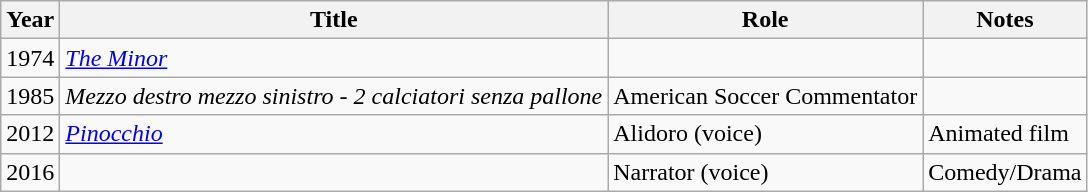<table class="wikitable plainrowheaders sortable">
<tr>
<th scope="col">Year</th>
<th scope="col">Title</th>
<th scope="col">Role</th>
<th scope="col">Notes</th>
</tr>
<tr>
<td>1974</td>
<td><em><a href='#'>The Minor</a></em></td>
<td></td>
<td></td>
</tr>
<tr>
<td>1985</td>
<td><em>Mezzo destro mezzo sinistro - 2 calciatori senza pallone</em></td>
<td>American Soccer Commentator</td>
<td></td>
</tr>
<tr>
<td>2012</td>
<td><em><a href='#'>Pinocchio</a></em></td>
<td>Alidoro (voice)</td>
<td>Animated film</td>
</tr>
<tr>
<td>2016</td>
<td><em></td>
<td>Narrator (voice)</td>
<td>Comedy/Drama</td>
</tr>
</table>
